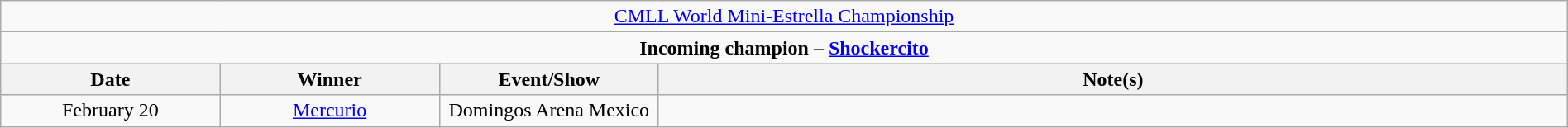<table class="wikitable" style="text-align:center; width:100%;">
<tr>
<td colspan="4" style="text-align: center;"><a href='#'>CMLL World Mini-Estrella Championship</a></td>
</tr>
<tr>
<td colspan="4" style="text-align: center;"><strong>Incoming champion – <a href='#'>Shockercito</a></strong></td>
</tr>
<tr>
<th width=14%>Date</th>
<th width=14%>Winner</th>
<th width=14%>Event/Show</th>
<th width=58%>Note(s)</th>
</tr>
<tr>
<td>February 20</td>
<td><a href='#'>Mercurio</a></td>
<td>Domingos Arena Mexico</td>
<td></td>
</tr>
</table>
